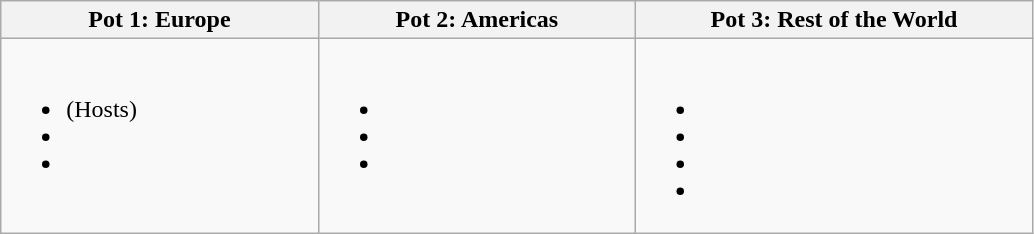<table class="wikitable">
<tr>
<th width=20%>Pot 1: Europe</th>
<th width=20%>Pot 2: Americas</th>
<th width=25%>Pot 3: Rest of the World</th>
</tr>
<tr>
<td valign="top"><br><ul><li> (Hosts)</li><li></li><li></li></ul></td>
<td valign="top"><br><ul><li></li><li></li><li></li></ul></td>
<td valign="top"><br><ul><li></li><li></li><li></li><li></li></ul></td>
</tr>
</table>
